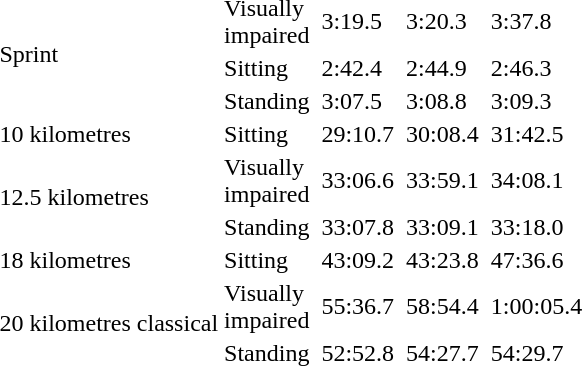<table>
<tr>
<td rowspan="3">Sprint<br></td>
<td>Visually<br>impaired</td>
<td></td>
<td>3:19.5</td>
<td></td>
<td>3:20.3</td>
<td></td>
<td>3:37.8</td>
</tr>
<tr>
<td>Sitting</td>
<td></td>
<td>2:42.4</td>
<td></td>
<td>2:44.9</td>
<td></td>
<td>2:46.3</td>
</tr>
<tr>
<td>Standing</td>
<td></td>
<td>3:07.5</td>
<td></td>
<td>3:08.8</td>
<td></td>
<td>3:09.3</td>
</tr>
<tr>
<td>10 kilometres<br></td>
<td>Sitting</td>
<td></td>
<td>29:10.7</td>
<td></td>
<td>30:08.4</td>
<td></td>
<td>31:42.5</td>
</tr>
<tr>
<td rowspan=2>12.5 kilometres<br></td>
<td>Visually<br>impaired</td>
<td></td>
<td>33:06.6</td>
<td></td>
<td>33:59.1</td>
<td></td>
<td>34:08.1</td>
</tr>
<tr>
<td>Standing</td>
<td></td>
<td>33:07.8</td>
<td></td>
<td>33:09.1</td>
<td></td>
<td>33:18.0</td>
</tr>
<tr>
<td>18 kilometres<br></td>
<td>Sitting</td>
<td></td>
<td>43:09.2</td>
<td></td>
<td>43:23.8</td>
<td></td>
<td>47:36.6</td>
</tr>
<tr>
<td rowspan="2">20 kilometres classical<br></td>
<td>Visually<br>impaired</td>
<td></td>
<td>55:36.7</td>
<td></td>
<td>58:54.4</td>
<td></td>
<td>1:00:05.4</td>
</tr>
<tr>
<td>Standing</td>
<td></td>
<td>52:52.8</td>
<td></td>
<td>54:27.7</td>
<td></td>
<td>54:29.7</td>
</tr>
</table>
